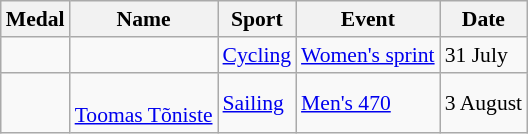<table class="wikitable sortable" style="font-size:90%">
<tr>
<th>Medal</th>
<th>Name</th>
<th>Sport</th>
<th>Event</th>
<th>Date</th>
</tr>
<tr>
<td></td>
<td></td>
<td><a href='#'>Cycling</a></td>
<td><a href='#'>Women's sprint</a></td>
<td>31 July</td>
</tr>
<tr>
<td></td>
<td> <br><a href='#'>Toomas Tõniste</a></td>
<td><a href='#'>Sailing</a></td>
<td><a href='#'>Men's 470</a></td>
<td>3 August</td>
</tr>
</table>
